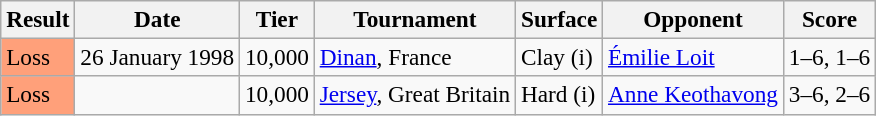<table class="sortable wikitable" style="font-size:97%;">
<tr>
<th>Result</th>
<th>Date</th>
<th>Tier</th>
<th>Tournament</th>
<th>Surface</th>
<th>Opponent</th>
<th class="unsortable">Score</th>
</tr>
<tr>
<td bgcolor="FFA07A">Loss</td>
<td>26 January 1998</td>
<td>10,000</td>
<td><a href='#'>Dinan</a>, France</td>
<td>Clay (i)</td>
<td> <a href='#'>Émilie Loit</a></td>
<td>1–6, 1–6</td>
</tr>
<tr>
<td bgcolor="FFA07A">Loss</td>
<td></td>
<td>10,000</td>
<td><a href='#'>Jersey</a>, Great Britain</td>
<td>Hard (i)</td>
<td> <a href='#'>Anne Keothavong</a></td>
<td>3–6, 2–6</td>
</tr>
</table>
